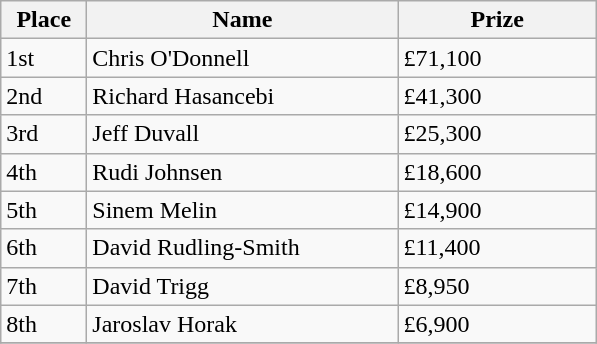<table class="wikitable">
<tr>
<th width="50">Place</th>
<th width="200">Name</th>
<th width="125">Prize</th>
</tr>
<tr>
<td>1st</td>
<td> Chris O'Donnell</td>
<td>£71,100</td>
</tr>
<tr>
<td>2nd</td>
<td> Richard Hasancebi</td>
<td>£41,300</td>
</tr>
<tr>
<td>3rd</td>
<td> Jeff Duvall</td>
<td>£25,300</td>
</tr>
<tr>
<td>4th</td>
<td> Rudi Johnsen</td>
<td>£18,600</td>
</tr>
<tr>
<td>5th</td>
<td> Sinem Melin</td>
<td>£14,900</td>
</tr>
<tr>
<td>6th</td>
<td> David Rudling-Smith</td>
<td>£11,400</td>
</tr>
<tr>
<td>7th</td>
<td> David Trigg</td>
<td>£8,950</td>
</tr>
<tr>
<td>8th</td>
<td> Jaroslav Horak</td>
<td>£6,900</td>
</tr>
<tr>
</tr>
</table>
